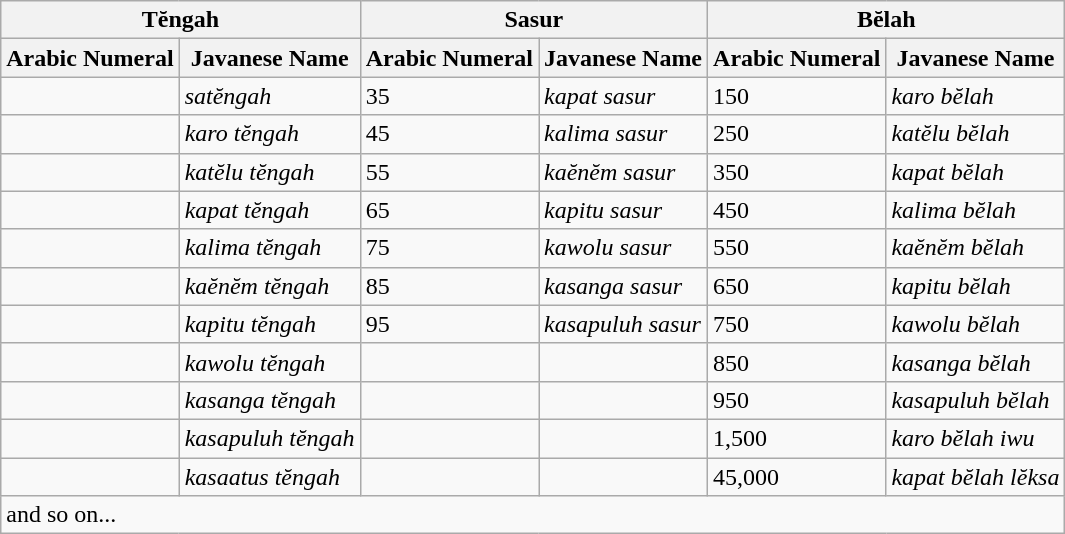<table class="wikitable">
<tr>
<th colspan="2">Tĕngah</th>
<th colspan="2">Sasur</th>
<th colspan="2">Bĕlah</th>
</tr>
<tr>
<th>Arabic Numeral</th>
<th>Javanese Name</th>
<th>Arabic Numeral</th>
<th>Javanese Name</th>
<th>Arabic Numeral</th>
<th>Javanese Name</th>
</tr>
<tr>
<td></td>
<td><em>satĕngah</em></td>
<td>35</td>
<td><em>kapat sasur</em></td>
<td>150</td>
<td><em>karo bĕlah</em></td>
</tr>
<tr>
<td></td>
<td><em>karo tĕngah</em></td>
<td>45</td>
<td><em>kalima sasur</em></td>
<td>250</td>
<td><em>katĕlu bĕlah</em></td>
</tr>
<tr>
<td></td>
<td><em>katĕlu tĕngah</em></td>
<td>55</td>
<td><em>kaĕnĕm sasur</em></td>
<td>350</td>
<td><em>kapat bĕlah</em></td>
</tr>
<tr>
<td></td>
<td><em>kapat tĕngah</em></td>
<td>65</td>
<td><em>kapitu sasur</em></td>
<td>450</td>
<td><em>kalima bĕlah</em></td>
</tr>
<tr>
<td></td>
<td><em>kalima tĕngah</em></td>
<td>75</td>
<td><em>kawolu sasur</em></td>
<td>550</td>
<td><em>kaĕnĕm bĕlah</em></td>
</tr>
<tr>
<td></td>
<td><em>kaĕnĕm tĕngah</em></td>
<td>85</td>
<td><em>kasanga sasur</em></td>
<td>650</td>
<td><em>kapitu bĕlah</em></td>
</tr>
<tr>
<td></td>
<td><em>kapitu tĕngah</em></td>
<td>95</td>
<td><em>kasapuluh sasur</em></td>
<td>750</td>
<td><em>kawolu bĕlah</em></td>
</tr>
<tr>
<td></td>
<td><em>kawolu tĕngah</em></td>
<td></td>
<td></td>
<td>850</td>
<td><em>kasanga bĕlah</em></td>
</tr>
<tr>
<td></td>
<td><em>kasanga tĕngah</em></td>
<td></td>
<td></td>
<td>950</td>
<td><em>kasapuluh bĕlah</em></td>
</tr>
<tr>
<td></td>
<td><em>kasapuluh tĕngah</em></td>
<td></td>
<td></td>
<td>1,500</td>
<td><em>karo bĕlah iwu</em></td>
</tr>
<tr>
<td></td>
<td><em>kasaatus tĕngah</em></td>
<td></td>
<td></td>
<td>45,000</td>
<td><em>kapat bĕlah lĕksa</em></td>
</tr>
<tr>
<td colspan="6">and so on...</td>
</tr>
</table>
